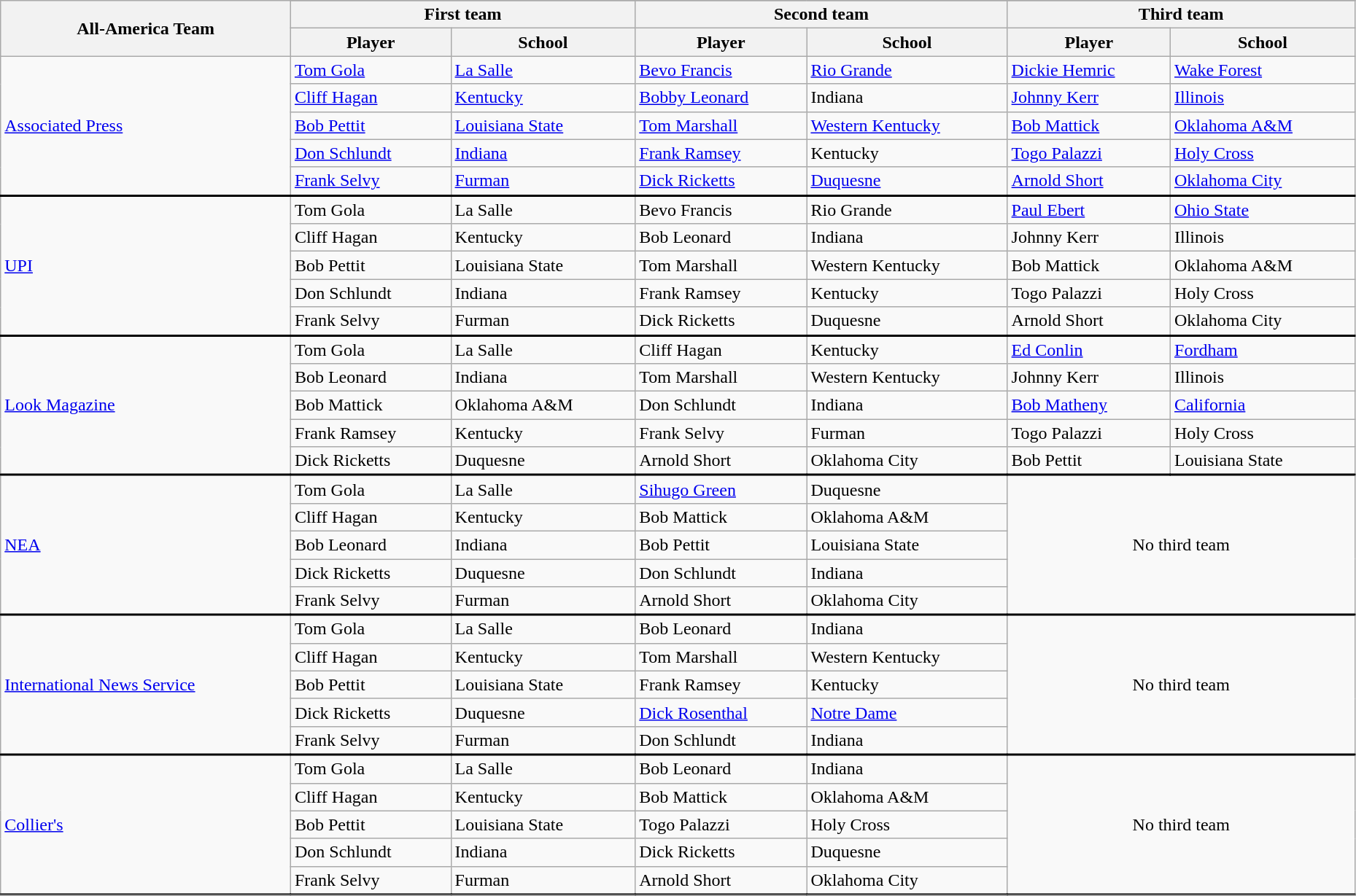<table class="wikitable" style="width:98%;">
<tr>
<th rowspan=3>All-America Team</th>
</tr>
<tr>
<th colspan=2>First team</th>
<th colspan=2>Second team</th>
<th colspan=2>Third team</th>
</tr>
<tr>
<th>Player</th>
<th>School</th>
<th>Player</th>
<th>School</th>
<th>Player</th>
<th>School</th>
</tr>
<tr>
<td rowspan=5><a href='#'>Associated Press</a></td>
<td><a href='#'>Tom Gola</a></td>
<td><a href='#'>La Salle</a></td>
<td><a href='#'>Bevo Francis</a></td>
<td><a href='#'>Rio Grande</a></td>
<td><a href='#'>Dickie Hemric</a></td>
<td><a href='#'>Wake Forest</a></td>
</tr>
<tr>
<td><a href='#'>Cliff Hagan</a></td>
<td><a href='#'>Kentucky</a></td>
<td><a href='#'>Bobby Leonard</a></td>
<td>Indiana</td>
<td><a href='#'>Johnny Kerr</a></td>
<td><a href='#'>Illinois</a></td>
</tr>
<tr>
<td><a href='#'>Bob Pettit</a></td>
<td><a href='#'>Louisiana State</a></td>
<td><a href='#'>Tom Marshall</a></td>
<td><a href='#'>Western Kentucky</a></td>
<td><a href='#'>Bob Mattick</a></td>
<td><a href='#'>Oklahoma A&M</a></td>
</tr>
<tr>
<td><a href='#'>Don Schlundt</a></td>
<td><a href='#'>Indiana</a></td>
<td><a href='#'>Frank Ramsey</a></td>
<td>Kentucky</td>
<td><a href='#'>Togo Palazzi</a></td>
<td><a href='#'>Holy Cross</a></td>
</tr>
<tr>
<td><a href='#'>Frank Selvy</a></td>
<td><a href='#'>Furman</a></td>
<td><a href='#'>Dick Ricketts</a></td>
<td><a href='#'>Duquesne</a></td>
<td><a href='#'>Arnold Short</a></td>
<td><a href='#'>Oklahoma City</a></td>
</tr>
<tr style = "border-top:2px solid black;">
<td rowspan=5><a href='#'>UPI</a></td>
<td>Tom Gola</td>
<td>La Salle</td>
<td>Bevo Francis</td>
<td>Rio Grande</td>
<td><a href='#'>Paul Ebert</a></td>
<td><a href='#'>Ohio State</a></td>
</tr>
<tr>
<td>Cliff Hagan</td>
<td>Kentucky</td>
<td>Bob Leonard</td>
<td>Indiana</td>
<td>Johnny Kerr</td>
<td>Illinois</td>
</tr>
<tr>
<td>Bob Pettit</td>
<td>Louisiana State</td>
<td>Tom Marshall</td>
<td>Western Kentucky</td>
<td>Bob Mattick</td>
<td>Oklahoma A&M</td>
</tr>
<tr>
<td>Don Schlundt</td>
<td>Indiana</td>
<td>Frank Ramsey</td>
<td>Kentucky</td>
<td>Togo Palazzi</td>
<td>Holy Cross</td>
</tr>
<tr>
<td>Frank Selvy</td>
<td>Furman</td>
<td>Dick Ricketts</td>
<td>Duquesne</td>
<td>Arnold Short</td>
<td>Oklahoma City</td>
</tr>
<tr style = "border-top:2px solid black;">
<td rowspan=5><a href='#'>Look Magazine</a></td>
<td>Tom Gola</td>
<td>La Salle</td>
<td>Cliff Hagan</td>
<td>Kentucky</td>
<td><a href='#'>Ed Conlin</a></td>
<td><a href='#'>Fordham</a></td>
</tr>
<tr>
<td>Bob Leonard</td>
<td>Indiana</td>
<td>Tom Marshall</td>
<td>Western Kentucky</td>
<td>Johnny Kerr</td>
<td>Illinois</td>
</tr>
<tr>
<td>Bob Mattick</td>
<td>Oklahoma A&M</td>
<td>Don Schlundt</td>
<td>Indiana</td>
<td><a href='#'>Bob Matheny</a></td>
<td><a href='#'>California</a></td>
</tr>
<tr>
<td>Frank Ramsey</td>
<td>Kentucky</td>
<td>Frank Selvy</td>
<td>Furman</td>
<td>Togo Palazzi</td>
<td>Holy Cross</td>
</tr>
<tr>
<td>Dick Ricketts</td>
<td>Duquesne</td>
<td>Arnold Short</td>
<td>Oklahoma City</td>
<td>Bob Pettit</td>
<td>Louisiana State</td>
</tr>
<tr style = "border-top:2px solid black;">
<td rowspan=5><a href='#'>NEA</a></td>
<td>Tom Gola</td>
<td>La Salle</td>
<td><a href='#'>Sihugo Green</a></td>
<td>Duquesne</td>
<td rowspan=5 colspan=3 align=center>No third team</td>
</tr>
<tr>
<td>Cliff Hagan</td>
<td>Kentucky</td>
<td>Bob Mattick</td>
<td>Oklahoma A&M</td>
</tr>
<tr>
<td>Bob Leonard</td>
<td>Indiana</td>
<td>Bob Pettit</td>
<td>Louisiana State</td>
</tr>
<tr>
<td>Dick Ricketts</td>
<td>Duquesne</td>
<td>Don Schlundt</td>
<td>Indiana</td>
</tr>
<tr>
<td>Frank Selvy</td>
<td>Furman</td>
<td>Arnold Short</td>
<td>Oklahoma City</td>
</tr>
<tr style = "border-top:2px solid black;">
<td rowspan=5><a href='#'>International News Service</a></td>
<td>Tom Gola</td>
<td>La Salle</td>
<td>Bob Leonard</td>
<td>Indiana</td>
<td rowspan=5 colspan=3 align=center>No third team</td>
</tr>
<tr>
<td>Cliff Hagan</td>
<td>Kentucky</td>
<td>Tom Marshall</td>
<td>Western Kentucky</td>
</tr>
<tr>
<td>Bob Pettit</td>
<td>Louisiana State</td>
<td>Frank Ramsey</td>
<td>Kentucky</td>
</tr>
<tr>
<td>Dick Ricketts</td>
<td>Duquesne</td>
<td><a href='#'>Dick Rosenthal</a></td>
<td><a href='#'>Notre Dame</a></td>
</tr>
<tr>
<td>Frank Selvy</td>
<td>Furman</td>
<td>Don Schlundt</td>
<td>Indiana</td>
</tr>
<tr style = "border-top:2px solid black;">
<td rowspan=5><a href='#'>Collier's</a></td>
<td>Tom Gola</td>
<td>La Salle</td>
<td>Bob Leonard</td>
<td>Indiana</td>
<td rowspan=5 colspan=3 align=center>No third team</td>
</tr>
<tr>
<td>Cliff Hagan</td>
<td>Kentucky</td>
<td>Bob Mattick</td>
<td>Oklahoma A&M</td>
</tr>
<tr>
<td>Bob Pettit</td>
<td>Louisiana State</td>
<td>Togo Palazzi</td>
<td>Holy Cross</td>
</tr>
<tr>
<td>Don Schlundt</td>
<td>Indiana</td>
<td>Dick Ricketts</td>
<td>Duquesne</td>
</tr>
<tr>
<td>Frank Selvy</td>
<td>Furman</td>
<td>Arnold Short</td>
<td>Oklahoma City</td>
</tr>
<tr style = "border-top:2px solid black;">
</tr>
</table>
